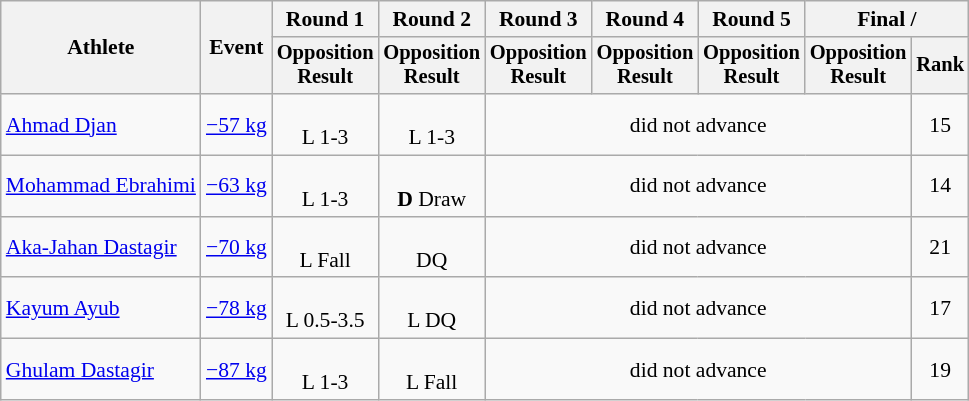<table class="wikitable" style="font-size:90%">
<tr>
<th rowspan="2">Athlete</th>
<th rowspan="2">Event</th>
<th>Round 1</th>
<th>Round 2</th>
<th>Round 3</th>
<th>Round 4</th>
<th>Round 5</th>
<th colspan=2>Final / </th>
</tr>
<tr style="font-size: 95%">
<th>Opposition<br>Result</th>
<th>Opposition<br>Result</th>
<th>Opposition<br>Result</th>
<th>Opposition<br>Result</th>
<th>Opposition<br>Result</th>
<th>Opposition<br>Result</th>
<th>Rank</th>
</tr>
<tr align=center>
<td align=left><a href='#'>Ahmad Djan</a></td>
<td align=left><a href='#'>−57 kg</a></td>
<td><br> L 1-3</td>
<td><br> L 1-3</td>
<td colspan=4>did not advance</td>
<td>15</td>
</tr>
<tr align=center>
<td align=left><a href='#'>Mohammad Ebrahimi</a></td>
<td align=left><a href='#'>−63 kg</a></td>
<td><br> L 1-3</td>
<td><br> <strong>D</strong> Draw</td>
<td colspan=4>did not advance</td>
<td>14</td>
</tr>
<tr align=center>
<td align=left><a href='#'>Aka-Jahan Dastagir</a></td>
<td align=left><a href='#'>−70 kg</a></td>
<td><br> L Fall</td>
<td><br>  DQ</td>
<td colspan=4>did not advance</td>
<td>21</td>
</tr>
<tr align=center>
<td align=left><a href='#'>Kayum Ayub</a></td>
<td align=left><a href='#'>−78 kg</a></td>
<td><br>  L 0.5-3.5</td>
<td><br> L DQ</td>
<td colspan=4>did not advance</td>
<td>17</td>
</tr>
<tr align=center>
<td align=left><a href='#'>Ghulam Dastagir</a></td>
<td align=left><a href='#'>−87 kg</a></td>
<td><br> L 1-3</td>
<td><br> L Fall</td>
<td colspan=4>did not advance</td>
<td>19</td>
</tr>
</table>
